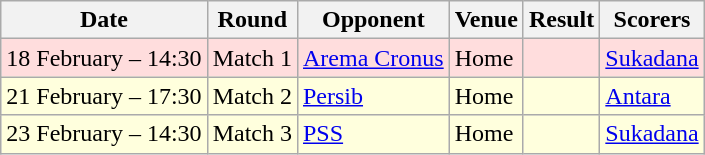<table class="wikitable">
<tr>
<th>Date</th>
<th>Round</th>
<th>Opponent</th>
<th>Venue</th>
<th>Result</th>
<th>Scorers</th>
</tr>
<tr bgcolor = "#FFDDDD">
<td>18 February – 14:30</td>
<td align="center">Match 1</td>
<td><a href='#'>Arema Cronus</a></td>
<td>Home</td>
<td></td>
<td><a href='#'>Sukadana</a></td>
</tr>
<tr bgcolor = "#FFFFDD">
<td>21 February – 17:30</td>
<td align="center">Match 2</td>
<td><a href='#'>Persib</a></td>
<td>Home</td>
<td></td>
<td><a href='#'>Antara</a></td>
</tr>
<tr bgcolor = "#FFFFDD">
<td>23 February – 14:30</td>
<td align="center">Match 3</td>
<td><a href='#'>PSS</a></td>
<td>Home</td>
<td></td>
<td><a href='#'>Sukadana</a></td>
</tr>
</table>
